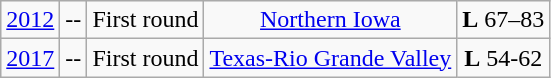<table class="wikitable">
<tr align="center">
<td><a href='#'>2012</a></td>
<td>--</td>
<td>First round</td>
<td><a href='#'>Northern Iowa</a></td>
<td><strong>L</strong> 67–83</td>
</tr>
<tr align="center">
<td><a href='#'>2017</a></td>
<td>--</td>
<td>First round</td>
<td><a href='#'>Texas-Rio Grande Valley</a></td>
<td><strong>L</strong> 54-62</td>
</tr>
</table>
